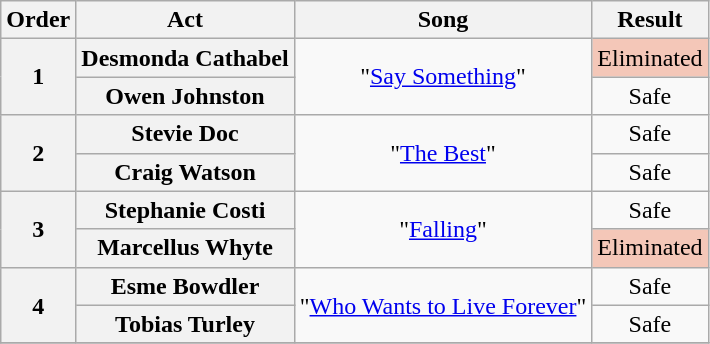<table class="wikitable plainrowheaders" style="text-align:center;">
<tr>
<th scope="col">Order</th>
<th scope="col">Act</th>
<th scope="col">Song</th>
<th scope="col">Result</th>
</tr>
<tr>
<th rowspan="2"><strong>1</strong></th>
<th scope="row">Desmonda Cathabel</th>
<td rowspan="2">"<a href='#'>Say Something</a>"</td>
<td bgcolor="f4c7b8">Eliminated</td>
</tr>
<tr>
<th scope="row">Owen Johnston</th>
<td>Safe</td>
</tr>
<tr>
<th rowspan="2"><strong>2</strong></th>
<th scope="row">Stevie Doc</th>
<td rowspan="2">"<a href='#'>The Best</a>"</td>
<td>Safe</td>
</tr>
<tr>
<th scope="row">Craig Watson</th>
<td>Safe</td>
</tr>
<tr>
<th rowspan="2"><strong>3</strong></th>
<th scope="row">Stephanie Costi</th>
<td rowspan="2">"<a href='#'>Falling</a>"</td>
<td>Safe</td>
</tr>
<tr>
<th scope="row">Marcellus Whyte</th>
<td bgcolor="f4c7b8">Eliminated</td>
</tr>
<tr>
<th rowspan="2"><strong>4</strong></th>
<th scope="row">Esme Bowdler</th>
<td rowspan="2">"<a href='#'>Who Wants to Live Forever</a>"</td>
<td>Safe</td>
</tr>
<tr>
<th scope="row">Tobias Turley</th>
<td>Safe</td>
</tr>
<tr>
</tr>
</table>
